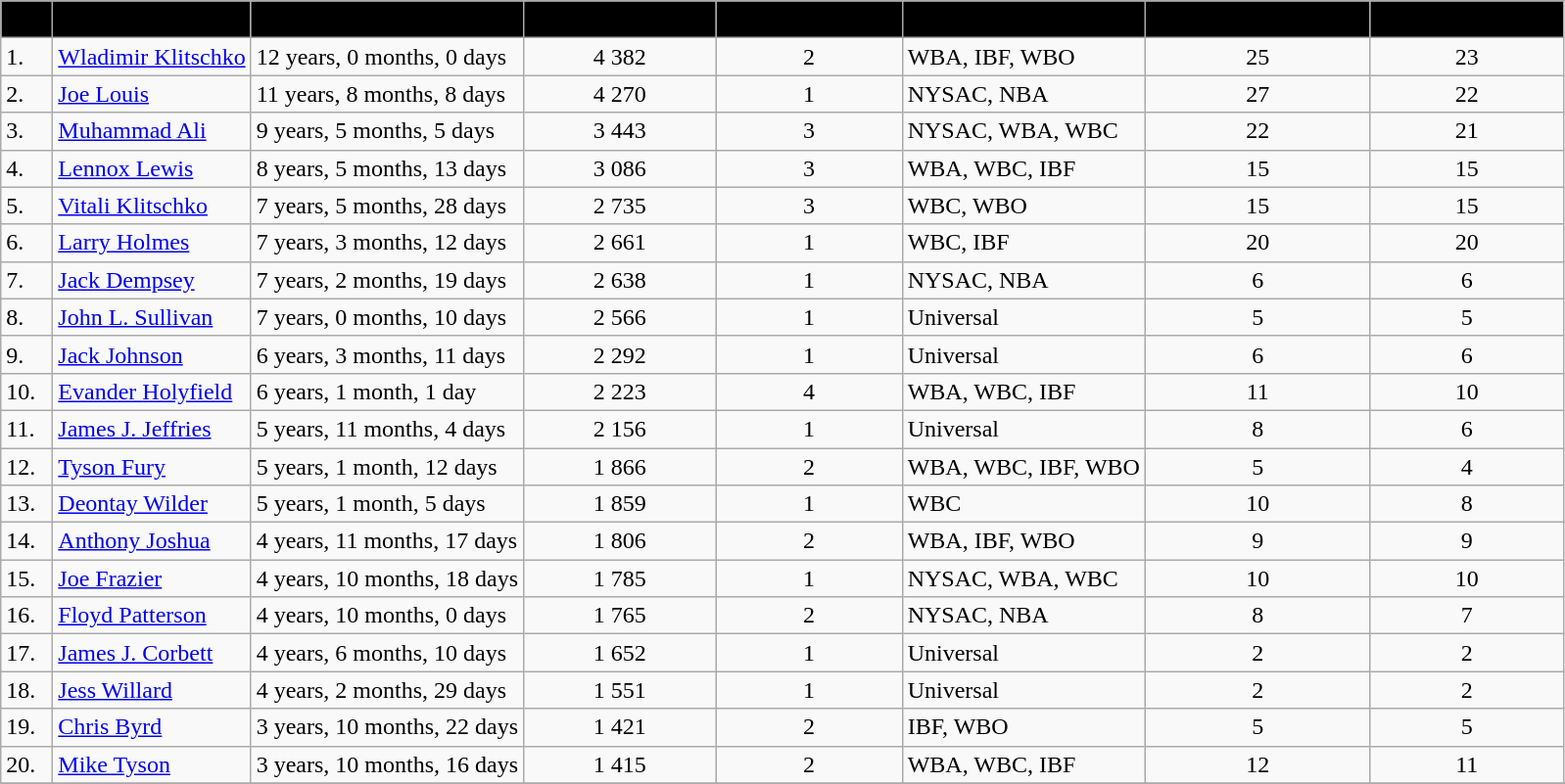<table class="wikitable">
<tr>
<th style="background: #D1EEEE; background: black;« width=»10%"><span>Pos.</span></th>
<th style="background: #D1EEEE; background: black;« width=»10%"><span>Name</span></th>
<th style="background: #D1EEEE; background: black;« width=»10%"><span>Combined reign</span></th>
<th style="background: #D1EEEE; background: black;« width=»10%"><span>Days as champion</span></th>
<th style="background: #D1EEEE; background: black;« width=»10%"><span>Number of reigns</span></th>
<th style="background: #D1EEEE; background: black;« width=»10%"><span>Title recognition</span></th>
<th style="background: #D1EEEE; background: black;« width=»10%"><span>Cumulative title wins</span></th>
<th style="background: #D1EEEE; background: black;« width=»10%"><span>Opponents beaten</span></th>
</tr>
<tr>
<td>1.</td>
<td><a href='#'>Wladimir Klitschko</a></td>
<td>12 years, 0 months, 0 days</td>
<td align="center">4 382</td>
<td align="center">2</td>
<td>WBA, IBF, WBO</td>
<td align="center">25</td>
<td align="center">23</td>
</tr>
<tr>
<td>2.</td>
<td><a href='#'>Joe Louis</a></td>
<td>11 years, 8 months, 8 days</td>
<td align="center">4 270</td>
<td align="center">1</td>
<td>NYSAC, NBA</td>
<td align="center">27</td>
<td align="center">22</td>
</tr>
<tr>
<td>3.</td>
<td><a href='#'>Muhammad Ali</a></td>
<td>9 years, 5 months, 5 days</td>
<td align="center">3 443</td>
<td align="center">3</td>
<td>NYSAC, WBA, WBC</td>
<td align="center">22</td>
<td align="center">21</td>
</tr>
<tr>
<td>4.</td>
<td><a href='#'>Lennox Lewis</a></td>
<td>8 years, 5 months, 13 days</td>
<td align="center">3 086</td>
<td align="center">3</td>
<td>WBA, WBC, IBF</td>
<td align="center">15</td>
<td align="center">15</td>
</tr>
<tr>
<td>5.</td>
<td><a href='#'>Vitali Klitschko</a></td>
<td>7 years, 5 months, 28 days</td>
<td align="center">2 735</td>
<td align="center">3</td>
<td>WBC, WBO</td>
<td align="center">15</td>
<td align="center">15</td>
</tr>
<tr>
<td>6.</td>
<td><a href='#'>Larry Holmes</a></td>
<td>7 years, 3 months, 12 days</td>
<td align="center">2 661</td>
<td align="center">1</td>
<td>WBC, IBF</td>
<td align="center">20</td>
<td align="center">20</td>
</tr>
<tr>
<td>7.</td>
<td><a href='#'>Jack Dempsey</a></td>
<td>7 years, 2 months, 19 days</td>
<td align="center">2 638</td>
<td align="center">1</td>
<td>NYSAC, NBA</td>
<td align="center">6</td>
<td align="center">6</td>
</tr>
<tr>
<td>8.</td>
<td><a href='#'>John L. Sullivan</a></td>
<td>7 years, 0 months, 10 days</td>
<td align="center">2 566</td>
<td align="center">1</td>
<td>Universal</td>
<td align="center">5</td>
<td align="center">5</td>
</tr>
<tr>
<td>9.</td>
<td><a href='#'>Jack Johnson</a></td>
<td>6 years, 3 months, 11 days</td>
<td align="center">2 292</td>
<td align="center">1</td>
<td>Universal</td>
<td align="center">6</td>
<td align="center">6</td>
</tr>
<tr>
<td>10.</td>
<td><a href='#'>Evander Holyfield</a></td>
<td>6 years, 1 month, 1 day</td>
<td align="center">2 223</td>
<td align="center">4</td>
<td>WBA, WBC, IBF</td>
<td align="center">11</td>
<td align="center">10</td>
</tr>
<tr>
<td>11.</td>
<td><a href='#'>James J. Jeffries</a></td>
<td>5 years, 11 months, 4 days</td>
<td align="center">2 156</td>
<td align="center">1</td>
<td>Universal</td>
<td align="center">8</td>
<td align="center">6</td>
</tr>
<tr>
<td>12.</td>
<td><a href='#'>Tyson Fury</a></td>
<td>5 years, 1 month, 12 days</td>
<td align="center">1 866</td>
<td align="center">2</td>
<td>WBA, WBC, IBF, WBO</td>
<td align="center">5</td>
<td align="center">4</td>
</tr>
<tr>
<td>13.</td>
<td><a href='#'>Deontay Wilder</a></td>
<td>5 years, 1 month, 5 days</td>
<td align="center">1 859</td>
<td align="center">1</td>
<td>WBC</td>
<td align="center">10</td>
<td align="center">8</td>
</tr>
<tr>
<td>14.</td>
<td><a href='#'>Anthony Joshua</a></td>
<td>4 years, 11 months, 17 days</td>
<td align="center">1 806</td>
<td align="center">2</td>
<td>WBA, IBF, WBO</td>
<td align="center">9</td>
<td align="center">9</td>
</tr>
<tr>
<td>15.</td>
<td><a href='#'>Joe Frazier</a></td>
<td>4 years, 10 months, 18 days</td>
<td align="center">1 785</td>
<td align="center">1</td>
<td>NYSAC, WBA, WBC</td>
<td align="center">10</td>
<td align="center">10</td>
</tr>
<tr>
<td>16.</td>
<td><a href='#'>Floyd Patterson</a></td>
<td>4 years, 10 months, 0 days</td>
<td align="center">1 765</td>
<td align="center">2</td>
<td>NYSAC, NBA</td>
<td align="center">8</td>
<td align="center">7</td>
</tr>
<tr>
<td>17.</td>
<td><a href='#'>James J. Corbett</a></td>
<td>4 years, 6 months, 10 days</td>
<td align="center">1 652</td>
<td align="center">1</td>
<td>Universal</td>
<td align="center">2</td>
<td align="center">2</td>
</tr>
<tr>
<td>18.</td>
<td><a href='#'>Jess Willard</a></td>
<td>4 years, 2 months, 29 days</td>
<td align="center">1 551</td>
<td align="center">1</td>
<td>Universal</td>
<td align="center">2</td>
<td align="center">2</td>
</tr>
<tr>
<td>19.</td>
<td><a href='#'>Chris Byrd</a></td>
<td>3 years, 10 months, 22 days</td>
<td align="center">1 421</td>
<td align="center">2</td>
<td>IBF, WBO</td>
<td align="center">5</td>
<td align="center">5</td>
</tr>
<tr>
<td>20.</td>
<td><a href='#'>Mike Tyson</a></td>
<td>3 years, 10 months, 16 days</td>
<td align="center">1 415</td>
<td align="center">2</td>
<td>WBA, WBC, IBF</td>
<td align="center">12</td>
<td align="center">11</td>
</tr>
<tr>
</tr>
</table>
